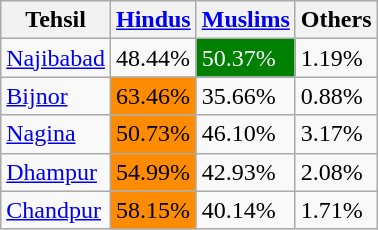<table class = "wikitable sortable">
<tr>
<th>Tehsil</th>
<th><a href='#'>Hindus</a></th>
<th><a href='#'>Muslims</a></th>
<th>Others</th>
</tr>
<tr>
<td><a href='#'>Najibabad</a></td>
<td>48.44%</td>
<td style="background:green;color:white">50.37%</td>
<td>1.19%</td>
</tr>
<tr>
<td><a href='#'>Bijnor</a></td>
<td style="background:darkorange">63.46%</td>
<td>35.66%</td>
<td>0.88%</td>
</tr>
<tr>
<td><a href='#'>Nagina</a></td>
<td style="background:darkorange">50.73%</td>
<td>46.10%</td>
<td>3.17%</td>
</tr>
<tr>
<td><a href='#'>Dhampur</a></td>
<td style="background:darkorange">54.99%</td>
<td>42.93%</td>
<td>2.08%</td>
</tr>
<tr>
<td><a href='#'>Chandpur</a></td>
<td style="background:darkorange">58.15%</td>
<td>40.14%</td>
<td>1.71%</td>
</tr>
</table>
